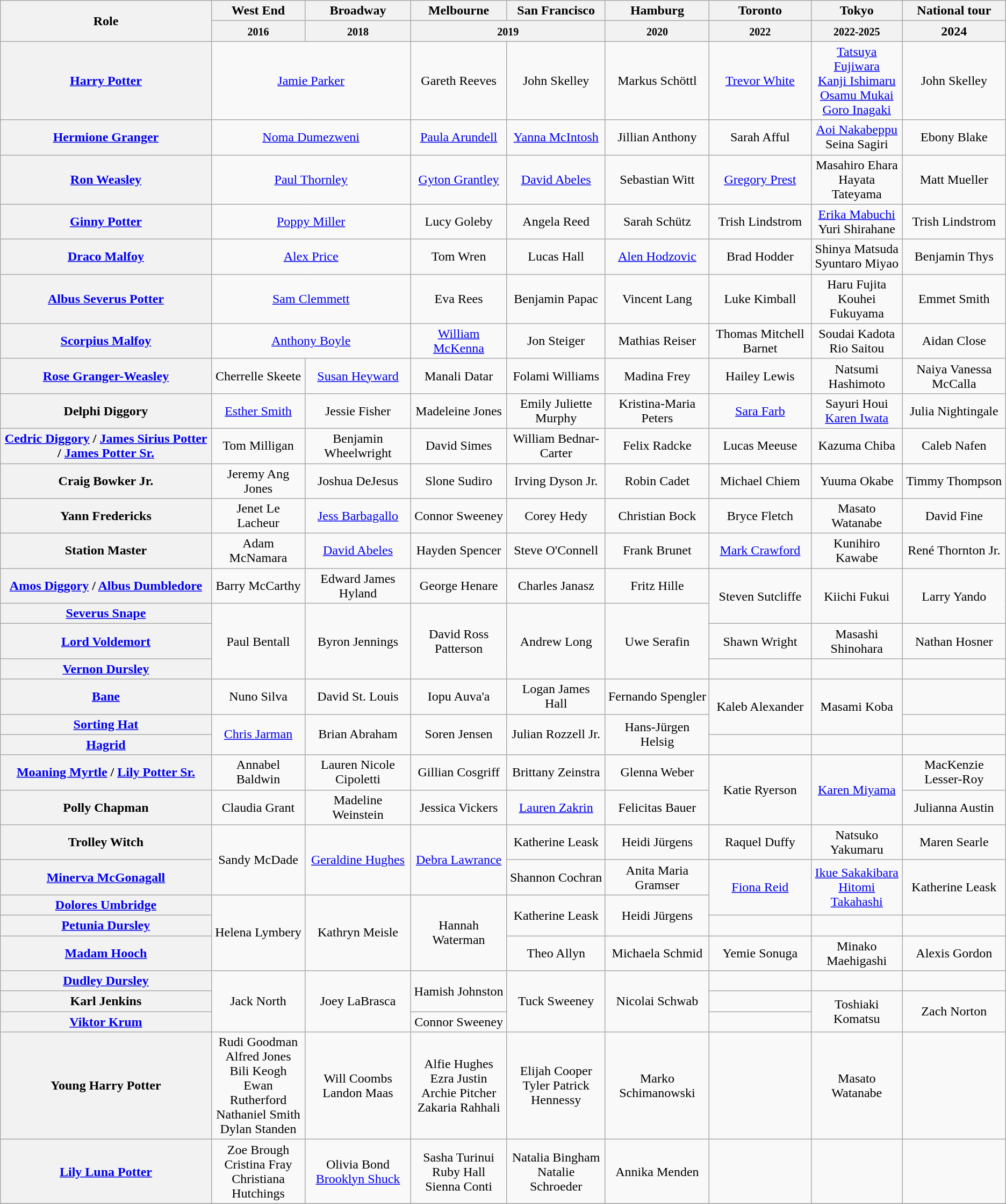<table class="wikitable">
<tr>
<th rowspan="2">Role</th>
<th>West End</th>
<th>Broadway</th>
<th>Melbourne</th>
<th>San Francisco</th>
<th>Hamburg</th>
<th>Toronto</th>
<th>Tokyo</th>
<th>National tour</th>
</tr>
<tr>
<th><small>2016</small></th>
<th><small>2018</small></th>
<th colspan="2"><small>2019</small></th>
<th><small>2020</small></th>
<th><small>2022</small></th>
<th><small>2022-2025</small></th>
<th>2024</th>
</tr>
<tr>
<th><a href='#'>Harry Potter</a></th>
<td colspan="2" style="text-align:center;"><a href='#'>Jamie Parker</a></td>
<td style="text-align:center;">Gareth Reeves</td>
<td style="text-align:center;">John Skelley</td>
<td style="text-align:center;">Markus Schöttl</td>
<td style="text-align:center;"><a href='#'>Trevor White</a></td>
<td style="text-align:center;"><a href='#'>Tatsuya Fujiwara</a><br><a href='#'>Kanji Ishimaru</a><br><a href='#'>Osamu Mukai</a><br><a href='#'>Goro Inagaki</a></td>
<td style="text-align:center;">John Skelley</td>
</tr>
<tr>
<th><a href='#'>Hermione Granger</a></th>
<td colspan="2" style="text-align:center;"><a href='#'>Noma Dumezweni</a></td>
<td style="text-align:center;"><a href='#'>Paula Arundell</a></td>
<td style="text-align:center;"><a href='#'>Yanna McIntosh</a></td>
<td style="text-align:center;">Jillian Anthony</td>
<td style="text-align:center;">Sarah Afful</td>
<td style="text-align:center;"><a href='#'>Aoi Nakabeppu</a><br>Seina Sagiri</td>
<td style="text-align:center;">Ebony Blake</td>
</tr>
<tr>
<th><a href='#'>Ron Weasley</a></th>
<td colspan="2" style="text-align:center;"><a href='#'>Paul Thornley</a></td>
<td style="text-align:center;"><a href='#'>Gyton Grantley</a></td>
<td style="text-align:center;"><a href='#'>David Abeles</a></td>
<td style="text-align:center;">Sebastian Witt</td>
<td style="text-align:center;"><a href='#'>Gregory Prest</a></td>
<td style="text-align:center;">Masahiro Ehara<br>Hayata Tateyama</td>
<td style="text-align:center;">Matt Mueller</td>
</tr>
<tr>
<th><a href='#'>Ginny Potter</a></th>
<td colspan="2" style="text-align:center;"><a href='#'>Poppy Miller</a></td>
<td style="text-align:center;">Lucy Goleby</td>
<td style="text-align:center;">Angela Reed</td>
<td style="text-align:center;">Sarah Schütz</td>
<td style="text-align:center;">Trish Lindstrom</td>
<td style="text-align:center;"><a href='#'>Erika Mabuchi</a><br>Yuri Shirahane</td>
<td style="text-align:center;">Trish Lindstrom</td>
</tr>
<tr>
<th><a href='#'>Draco Malfoy</a></th>
<td colspan="2" style="text-align:center;"><a href='#'>Alex Price</a></td>
<td style="text-align:center;">Tom Wren</td>
<td style="text-align:center;">Lucas Hall</td>
<td style="text-align:center;"><a href='#'>Alen Hodzovic</a></td>
<td style="text-align:center;">Brad Hodder</td>
<td style="text-align:center;">Shinya Matsuda<br>Syuntaro Miyao</td>
<td style="text-align:center;">Benjamin Thys</td>
</tr>
<tr>
<th><a href='#'>Albus Severus Potter</a></th>
<td colspan="2" style="text-align:center;"><a href='#'>Sam Clemmett</a></td>
<td style="text-align:center;">Eva Rees</td>
<td style="text-align:center;">Benjamin Papac</td>
<td style="text-align:center;">Vincent Lang</td>
<td style="text-align:center;">Luke Kimball</td>
<td style="text-align:center;">Haru Fujita<br>Kouhei Fukuyama</td>
<td style="text-align:center;">Emmet Smith</td>
</tr>
<tr>
<th><a href='#'>Scorpius Malfoy</a></th>
<td colspan="2" style="text-align:center;"><a href='#'>Anthony Boyle</a></td>
<td style="text-align:center;"><a href='#'>William McKenna</a></td>
<td style="text-align:center;">Jon Steiger</td>
<td style="text-align:center;">Mathias Reiser</td>
<td style="text-align:center;">Thomas Mitchell Barnet</td>
<td style="text-align:center;">Soudai Kadota<br>Rio Saitou</td>
<td style="text-align:center;">Aidan Close</td>
</tr>
<tr>
<th><a href='#'>Rose Granger-Weasley</a></th>
<td style="text-align:center;">Cherrelle Skeete</td>
<td style="text-align:center;"><a href='#'>Susan Heyward</a></td>
<td style="text-align:center;">Manali Datar</td>
<td style="text-align:center;">Folami Williams</td>
<td style="text-align:center;">Madina Frey</td>
<td style="text-align:center;">Hailey Lewis</td>
<td style="text-align:center;">Natsumi Hashimoto</td>
<td style="text-align:center;">Naiya Vanessa McCalla</td>
</tr>
<tr>
<th>Delphi Diggory</th>
<td style="text-align:center;"><a href='#'>Esther Smith</a></td>
<td style="text-align:center;">Jessie Fisher</td>
<td style="text-align:center;">Madeleine Jones</td>
<td style="text-align:center;">Emily Juliette Murphy</td>
<td style="text-align:center;">Kristina-Maria Peters</td>
<td style="text-align:center;"><a href='#'>Sara Farb</a></td>
<td style="text-align:center;">Sayuri Houi<br><a href='#'>Karen Iwata</a></td>
<td style="text-align:center;">Julia Nightingale</td>
</tr>
<tr>
<th><a href='#'>Cedric Diggory</a> / <a href='#'>James Sirius Potter</a> / <a href='#'>James Potter Sr.</a></th>
<td style="text-align:center;">Tom Milligan</td>
<td style="text-align:center;">Benjamin Wheelwright</td>
<td style="text-align:center;">David Simes</td>
<td style="text-align:center;">William Bednar-Carter</td>
<td style="text-align:center;">Felix Radcke</td>
<td style="text-align:center;">Lucas Meeuse</td>
<td style="text-align:center;">Kazuma Chiba</td>
<td style="text-align:center;">Caleb Nafen</td>
</tr>
<tr>
<th>Craig Bowker Jr.</th>
<td style="text-align:center;">Jeremy Ang Jones</td>
<td style="text-align:center;">Joshua DeJesus</td>
<td style="text-align:center;">Slone Sudiro</td>
<td style="text-align:center;">Irving Dyson Jr.</td>
<td style="text-align:center;">Robin Cadet</td>
<td style="text-align:center;">Michael Chiem</td>
<td style="text-align:center;">Yuuma Okabe</td>
<td style="text-align:center;">Timmy Thompson</td>
</tr>
<tr>
<th>Yann Fredericks</th>
<td style="text-align:center;">Jenet Le Lacheur</td>
<td style="text-align:center;"><a href='#'>Jess Barbagallo</a></td>
<td style="text-align:center;">Connor Sweeney</td>
<td style="text-align:center;">Corey Hedy</td>
<td style="text-align:center;">Christian Bock</td>
<td style="text-align:center;">Bryce Fletch</td>
<td style="text-align:center;">Masato Watanabe</td>
<td style="text-align:center;">David Fine</td>
</tr>
<tr>
<th>Station Master</th>
<td style="text-align:center;">Adam McNamara</td>
<td style="text-align:center;"><a href='#'>David Abeles</a></td>
<td style="text-align:center;">Hayden Spencer</td>
<td style="text-align:center;">Steve O'Connell</td>
<td style="text-align:center;">Frank Brunet</td>
<td style="text-align:center;"><a href='#'>Mark Crawford</a></td>
<td style="text-align:center;">Kunihiro Kawabe</td>
<td style="text-align:center;">René Thornton Jr.</td>
</tr>
<tr>
<th><a href='#'>Amos Diggory</a> / <a href='#'>Albus Dumbledore</a></th>
<td style="text-align:center;">Barry McCarthy</td>
<td style="text-align:center;">Edward James Hyland</td>
<td style="text-align:center;">George Henare</td>
<td style="text-align:center;">Charles Janasz</td>
<td style="text-align:center;">Fritz Hille</td>
<td rowspan=2 style="text-align:center;">Steven Sutcliffe</td>
<td rowspan=2 style="text-align:center;">Kiichi Fukui</td>
<td rowspan="2" style="text-align:center;">Larry Yando</td>
</tr>
<tr>
<th><a href='#'>Severus Snape</a></th>
<td rowspan=3 style="text-align:center;">Paul Bentall</td>
<td rowspan=3 style="text-align:center;">Byron Jennings</td>
<td rowspan=3 style="text-align:center;">David Ross Patterson</td>
<td rowspan=3 style="text-align:center;">Andrew Long</td>
<td rowspan=3 style="text-align:center;">Uwe Serafin</td>
</tr>
<tr>
<th><a href='#'>Lord Voldemort</a></th>
<td style="text-align:center;">Shawn Wright</td>
<td style="text-align:center;">Masashi Shinohara</td>
<td style="text-align:center;">Nathan Hosner</td>
</tr>
<tr>
<th><a href='#'>Vernon Dursley</a></th>
<td></td>
<td></td>
<td></td>
</tr>
<tr>
<th><a href='#'>Bane</a></th>
<td style="text-align:center;">Nuno Silva</td>
<td style="text-align:center;">David St. Louis</td>
<td style="text-align:center;">Iopu Auva'a</td>
<td style="text-align:center;">Logan James Hall</td>
<td style="text-align:center;">Fernando Spengler</td>
<td rowspan=2 style="text-align:center;">Kaleb Alexander</td>
<td rowspan=2 style="text-align:center;">Masami Koba</td>
<td></td>
</tr>
<tr>
<th><a href='#'>Sorting Hat</a></th>
<td rowspan=2 style="text-align:center;"><a href='#'>Chris Jarman</a></td>
<td rowspan=2 style="text-align:center;">Brian Abraham</td>
<td rowspan=2 style="text-align:center;">Soren Jensen</td>
<td rowspan=2 style="text-align:center;">Julian Rozzell Jr.</td>
<td rowspan=2 style="text-align:center;">Hans-Jürgen Helsig</td>
<td></td>
</tr>
<tr>
<th><a href='#'>Hagrid</a></th>
<td></td>
<td></td>
<td></td>
</tr>
<tr>
<th><a href='#'>Moaning Myrtle</a> / <a href='#'>Lily Potter Sr.</a></th>
<td style="text-align:center;">Annabel Baldwin</td>
<td style="text-align:center;">Lauren Nicole Cipoletti</td>
<td style="text-align:center;">Gillian Cosgriff</td>
<td style="text-align:center;">Brittany Zeinstra</td>
<td style="text-align:center;">Glenna Weber</td>
<td rowspan=2 style="text-align:center;">Katie Ryerson</td>
<td rowspan=2 style="text-align:center;"><a href='#'>Karen Miyama</a></td>
<td style="text-align:center;">MacKenzie Lesser-Roy</td>
</tr>
<tr>
<th>Polly Chapman</th>
<td style="text-align:center;">Claudia Grant</td>
<td style="text-align:center;">Madeline Weinstein</td>
<td style="text-align:center;">Jessica Vickers</td>
<td style="text-align:center;"><a href='#'>Lauren Zakrin</a></td>
<td style="text-align:center;">Felicitas Bauer</td>
<td style="text-align:center;">Julianna Austin</td>
</tr>
<tr>
<th>Trolley Witch</th>
<td rowspan="2" style="text-align:center;">Sandy McDade</td>
<td rowspan="2" style="text-align:center;"><a href='#'>Geraldine Hughes</a></td>
<td rowspan="2" style="text-align:center;"><a href='#'>Debra Lawrance</a></td>
<td style="text-align:center;">Katherine Leask</td>
<td style="text-align:center;">Heidi Jürgens</td>
<td style="text-align:center;">Raquel Duffy</td>
<td style="text-align:center;">Natsuko Yakumaru</td>
<td style="text-align:center;">Maren Searle</td>
</tr>
<tr>
<th><a href='#'>Minerva McGonagall</a></th>
<td style="text-align:center;">Shannon Cochran</td>
<td style="text-align:center;">Anita Maria Gramser</td>
<td rowspan="2" style="text-align:center;"><a href='#'>Fiona Reid</a></td>
<td rowspan="2" style="text-align:center;"><a href='#'>Ikue Sakakibara</a><br><a href='#'>Hitomi Takahashi</a></td>
<td rowspan="2" style="text-align:center;">Katherine Leask</td>
</tr>
<tr>
<th><a href='#'>Dolores Umbridge</a></th>
<td rowspan=3 style="text-align:center;">Helena Lymbery</td>
<td rowspan=3" style="text-align:center;">Kathryn Meisle</td>
<td rowspan=3" style="text-align:center;">Hannah Waterman</td>
<td rowspan=2" style="text-align:center;">Katherine Leask</td>
<td rowspan=2" style="text-align:center;">Heidi Jürgens</td>
</tr>
<tr>
<th><a href='#'>Petunia Dursley</a></th>
<td></td>
<td></td>
<td></td>
</tr>
<tr>
<th><a href='#'>Madam Hooch</a></th>
<td style="text-align:center;">Theo Allyn</td>
<td style="text-align:center;">Michaela Schmid</td>
<td style="text-align:center;">Yemie Sonuga</td>
<td style="text-align:center;">Minako Maehigashi</td>
<td style="text-align:center;">Alexis Gordon</td>
</tr>
<tr>
<th><a href='#'>Dudley Dursley</a></th>
<td rowspan=3 style="text-align:center;">Jack North</td>
<td rowspan=3 style="text-align:center;">Joey LaBrasca</td>
<td rowspan=2 style="text-align:center;">Hamish Johnston</td>
<td rowspan=3 style="text-align:center;">Tuck Sweeney</td>
<td rowspan=3 style="text-align:center;">Nicolai Schwab</td>
<td></td>
<td></td>
<td></td>
</tr>
<tr>
<th>Karl Jenkins</th>
<td></td>
<td rowspan=2 style="text-align:center;">Toshiaki Komatsu</td>
<td rowspan="2" style="text-align:center;">Zach Norton</td>
</tr>
<tr>
<th><a href='#'>Viktor Krum</a></th>
<td style="text-align:center;">Connor Sweeney</td>
<td></td>
</tr>
<tr>
<th>Young Harry Potter</th>
<td style="text-align:center;">Rudi Goodman<br>Alfred Jones<br>Bili Keogh<br>Ewan Rutherford<br>Nathaniel Smith<br>Dylan Standen</td>
<td style="text-align:center;">Will Coombs<br>Landon Maas</td>
<td style="text-align:center;">Alfie Hughes<br>Ezra Justin<br>Archie Pitcher<br>Zakaria Rahhali</td>
<td style="text-align:center;">Elijah Cooper<br>Tyler Patrick Hennessy</td>
<td style="text-align:center;">Marko Schimanowski</td>
<td></td>
<td style="text-align:center;">Masato Watanabe</td>
<td></td>
</tr>
<tr>
<th><a href='#'>Lily Luna Potter</a></th>
<td style="text-align:center;">Zoe Brough<br>Cristina Fray<br>Christiana Hutchings</td>
<td style="text-align:center;">Olivia Bond<br><a href='#'>Brooklyn Shuck</a></td>
<td style="text-align:center;">Sasha Turinui<br>Ruby Hall<br>Sienna Conti</td>
<td style="text-align:center;">Natalia Bingham<br>Natalie Schroeder</td>
<td style="text-align:center;">Annika Menden</td>
<td></td>
<td></td>
<td></td>
</tr>
<tr>
</tr>
</table>
